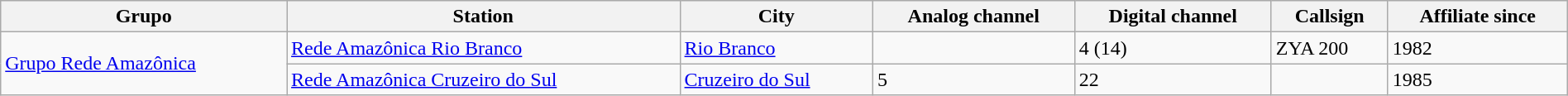<table class = "wikitable" style = "width: 100%">
<tr>
<th>Grupo</th>
<th>Station</th>
<th>City</th>
<th>Analog channel</th>
<th>Digital channel</th>
<th>Callsign</th>
<th>Affiliate since</th>
</tr>
<tr>
<td rowspan="2"><a href='#'>Grupo Rede Amazônica</a></td>
<td><a href='#'>Rede Amazônica Rio Branco</a></td>
<td><a href='#'>Rio Branco</a></td>
<td></td>
<td>4 (14)</td>
<td>ZYA 200</td>
<td>1982</td>
</tr>
<tr>
<td><a href='#'>Rede Amazônica Cruzeiro do Sul</a></td>
<td><a href='#'>Cruzeiro do Sul</a></td>
<td>5</td>
<td>22</td>
<td></td>
<td>1985</td>
</tr>
</table>
